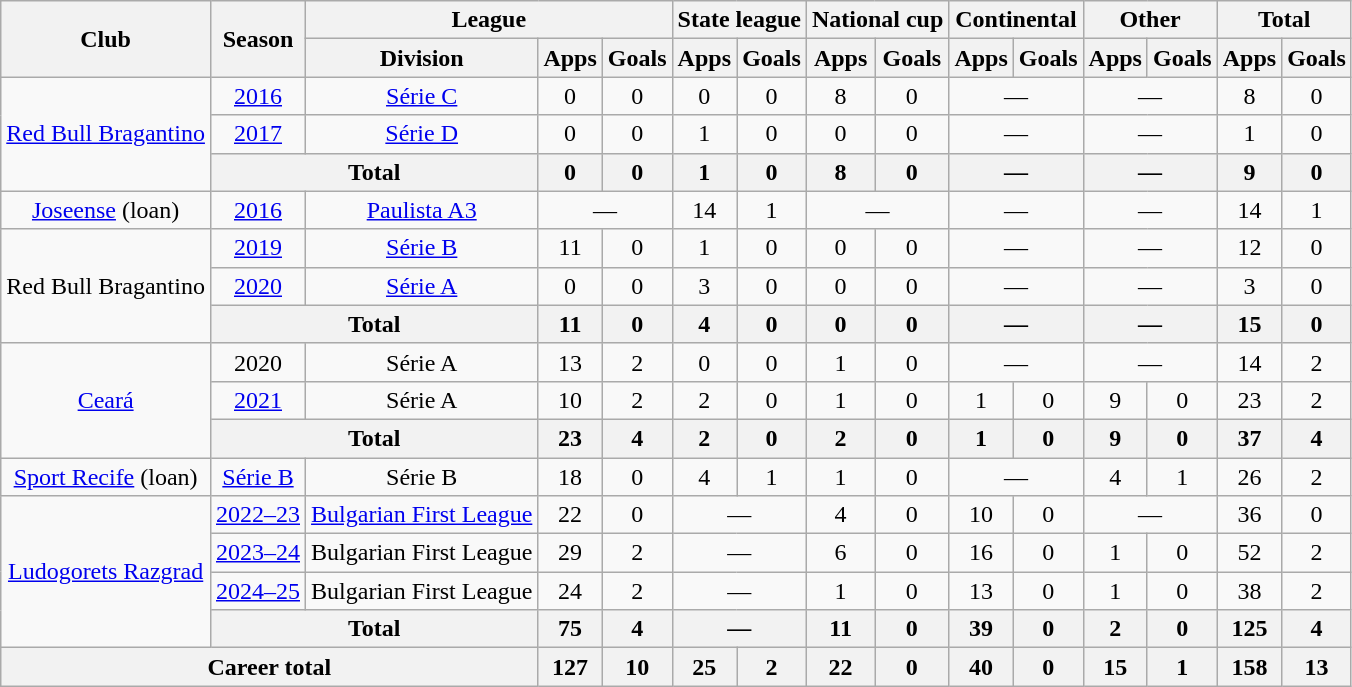<table class="wikitable" style="text-align: center;">
<tr>
<th rowspan="2">Club</th>
<th rowspan="2">Season</th>
<th colspan="3">League</th>
<th colspan="2">State league</th>
<th colspan="2">National cup</th>
<th colspan="2">Continental</th>
<th colspan="2">Other</th>
<th colspan="2">Total</th>
</tr>
<tr>
<th>Division</th>
<th>Apps</th>
<th>Goals</th>
<th>Apps</th>
<th>Goals</th>
<th>Apps</th>
<th>Goals</th>
<th>Apps</th>
<th>Goals</th>
<th>Apps</th>
<th>Goals</th>
<th>Apps</th>
<th>Goals</th>
</tr>
<tr>
<td rowspan="3"><a href='#'>Red Bull Bragantino</a></td>
<td><a href='#'>2016</a></td>
<td><a href='#'>Série C</a></td>
<td>0</td>
<td>0</td>
<td>0</td>
<td>0</td>
<td>8</td>
<td>0</td>
<td colspan="2">—</td>
<td colspan="2">—</td>
<td>8</td>
<td>0</td>
</tr>
<tr>
<td><a href='#'>2017</a></td>
<td><a href='#'>Série D</a></td>
<td>0</td>
<td>0</td>
<td>1</td>
<td>0</td>
<td>0</td>
<td>0</td>
<td colspan="2">—</td>
<td colspan="2">—</td>
<td>1</td>
<td>0</td>
</tr>
<tr>
<th colspan="2">Total</th>
<th>0</th>
<th>0</th>
<th>1</th>
<th>0</th>
<th>8</th>
<th>0</th>
<th colspan="2">—</th>
<th colspan="2">—</th>
<th>9</th>
<th>0</th>
</tr>
<tr>
<td><a href='#'>Joseense</a> (loan)</td>
<td><a href='#'>2016</a></td>
<td><a href='#'>Paulista A3</a></td>
<td colspan="2">—</td>
<td>14</td>
<td>1</td>
<td colspan="2">—</td>
<td colspan="2">—</td>
<td colspan="2">—</td>
<td>14</td>
<td>1</td>
</tr>
<tr>
<td rowspan="3">Red Bull Bragantino</td>
<td><a href='#'>2019</a></td>
<td><a href='#'>Série B</a></td>
<td>11</td>
<td>0</td>
<td>1</td>
<td>0</td>
<td>0</td>
<td>0</td>
<td colspan="2">—</td>
<td colspan="2">—</td>
<td>12</td>
<td>0</td>
</tr>
<tr>
<td><a href='#'>2020</a></td>
<td><a href='#'>Série A</a></td>
<td>0</td>
<td>0</td>
<td>3</td>
<td>0</td>
<td>0</td>
<td>0</td>
<td colspan="2">—</td>
<td colspan="2">—</td>
<td>3</td>
<td>0</td>
</tr>
<tr>
<th colspan="2">Total</th>
<th>11</th>
<th>0</th>
<th>4</th>
<th>0</th>
<th>0</th>
<th>0</th>
<th colspan="2">—</th>
<th colspan="2">—</th>
<th>15</th>
<th>0</th>
</tr>
<tr>
<td rowspan="3"><a href='#'>Ceará</a></td>
<td>2020</td>
<td>Série A</td>
<td>13</td>
<td>2</td>
<td>0</td>
<td>0</td>
<td>1</td>
<td>0</td>
<td colspan="2">—</td>
<td colspan="2">—</td>
<td>14</td>
<td>2</td>
</tr>
<tr>
<td><a href='#'>2021</a></td>
<td>Série A</td>
<td>10</td>
<td>2</td>
<td>2</td>
<td>0</td>
<td>1</td>
<td>0</td>
<td>1</td>
<td>0</td>
<td>9</td>
<td>0</td>
<td>23</td>
<td>2</td>
</tr>
<tr>
<th colspan="2">Total</th>
<th>23</th>
<th>4</th>
<th>2</th>
<th>0</th>
<th>2</th>
<th>0</th>
<th>1</th>
<th>0</th>
<th>9</th>
<th>0</th>
<th>37</th>
<th>4</th>
</tr>
<tr>
<td><a href='#'>Sport Recife</a> (loan)</td>
<td><a href='#'>Série B</a></td>
<td>Série B</td>
<td>18</td>
<td>0</td>
<td>4</td>
<td>1</td>
<td>1</td>
<td>0</td>
<td colspan="2">—</td>
<td>4</td>
<td>1</td>
<td>26</td>
<td>2</td>
</tr>
<tr>
<td rowspan="4"><a href='#'>Ludogorets Razgrad</a></td>
<td><a href='#'>2022–23</a></td>
<td><a href='#'>Bulgarian First League</a></td>
<td>22</td>
<td>0</td>
<td colspan="2">—</td>
<td>4</td>
<td>0</td>
<td>10</td>
<td>0</td>
<td colspan="2">—</td>
<td>36</td>
<td>0</td>
</tr>
<tr>
<td><a href='#'>2023–24</a></td>
<td>Bulgarian First League</td>
<td>29</td>
<td>2</td>
<td colspan="2">—</td>
<td>6</td>
<td>0</td>
<td>16</td>
<td>0</td>
<td>1</td>
<td>0</td>
<td>52</td>
<td>2</td>
</tr>
<tr>
<td><a href='#'>2024–25</a></td>
<td>Bulgarian First League</td>
<td>24</td>
<td>2</td>
<td colspan="2">—</td>
<td>1</td>
<td>0</td>
<td>13</td>
<td>0</td>
<td>1</td>
<td>0</td>
<td>38</td>
<td>2</td>
</tr>
<tr>
<th colspan="2">Total</th>
<th>75</th>
<th>4</th>
<th colspan="2">—</th>
<th>11</th>
<th>0</th>
<th>39</th>
<th>0</th>
<th>2</th>
<th>0</th>
<th>125</th>
<th>4</th>
</tr>
<tr>
<th colspan="3">Career total</th>
<th>127</th>
<th>10</th>
<th>25</th>
<th>2</th>
<th>22</th>
<th>0</th>
<th>40</th>
<th>0</th>
<th>15</th>
<th>1</th>
<th>158</th>
<th>13</th>
</tr>
</table>
